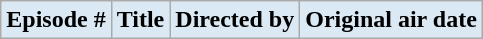<table class="wikitable plainrowheaders" >
<tr>
<th style="background:#dbe9f4; color:#000; text-align:center;">Episode #</th>
<th ! style="background:#dbe9f4; color:#000; text-align:center;">Title</th>
<th ! style="background:#dbe9f4; color:#000; text-align:center;">Directed by</th>
<th ! style="background:#dbe9f4; color:#000; text-align:center;">Original air date<br>












</th>
</tr>
</table>
